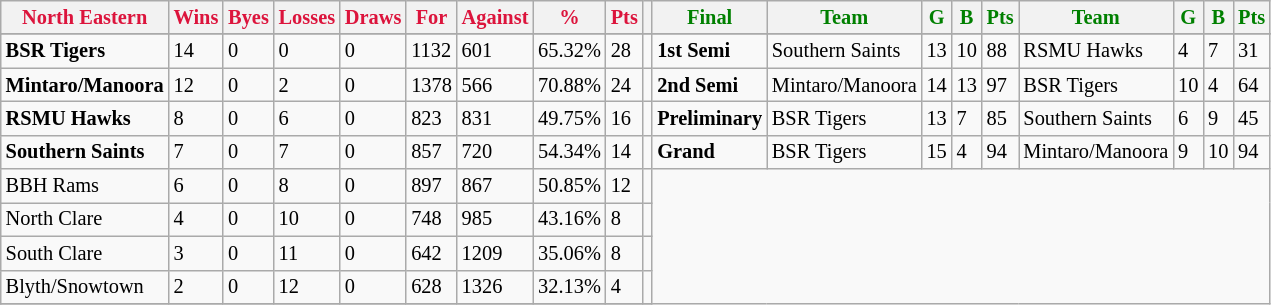<table class="wikitable" style="font-size: 85%; text-align: left;">
<tr>
<th style="color:crimson">North Eastern</th>
<th style="color:crimson">Wins</th>
<th style="color:crimson">Byes</th>
<th style="color:crimson">Losses</th>
<th style="color:crimson">Draws</th>
<th style="color:crimson">For</th>
<th style="color:crimson">Against</th>
<th style="color:crimson">%</th>
<th style="color:crimson">Pts</th>
<th></th>
<th style="color:green">Final</th>
<th style="color:green">Team</th>
<th style="color:green">G</th>
<th style="color:green">B</th>
<th style="color:green">Pts</th>
<th style="color:green">Team</th>
<th style="color:green">G</th>
<th style="color:green">B</th>
<th style="color:green">Pts</th>
</tr>
<tr>
</tr>
<tr>
</tr>
<tr>
<td><strong>	BSR Tigers	</strong></td>
<td>14</td>
<td>0</td>
<td>0</td>
<td>0</td>
<td>1132</td>
<td>601</td>
<td>65.32%</td>
<td>28</td>
<td></td>
<td><strong>1st Semi</strong></td>
<td>Southern Saints</td>
<td>13</td>
<td>10</td>
<td>88</td>
<td>RSMU Hawks</td>
<td>4</td>
<td>7</td>
<td>31</td>
</tr>
<tr>
<td><strong>	Mintaro/Manoora	</strong></td>
<td>12</td>
<td>0</td>
<td>2</td>
<td>0</td>
<td>1378</td>
<td>566</td>
<td>70.88%</td>
<td>24</td>
<td></td>
<td><strong>2nd Semi</strong></td>
<td>Mintaro/Manoora</td>
<td>14</td>
<td>13</td>
<td>97</td>
<td>BSR Tigers</td>
<td>10</td>
<td>4</td>
<td>64</td>
</tr>
<tr>
<td><strong>	RSMU Hawks	</strong></td>
<td>8</td>
<td>0</td>
<td>6</td>
<td>0</td>
<td>823</td>
<td>831</td>
<td>49.75%</td>
<td>16</td>
<td></td>
<td><strong>Preliminary</strong></td>
<td>BSR Tigers</td>
<td>13</td>
<td>7</td>
<td>85</td>
<td>Southern Saints</td>
<td>6</td>
<td>9</td>
<td>45</td>
</tr>
<tr>
<td><strong>	Southern Saints	</strong></td>
<td>7</td>
<td>0</td>
<td>7</td>
<td>0</td>
<td>857</td>
<td>720</td>
<td>54.34%</td>
<td>14</td>
<td></td>
<td><strong>Grand</strong></td>
<td>BSR Tigers</td>
<td>15</td>
<td>4</td>
<td>94</td>
<td>Mintaro/Manoora</td>
<td>9</td>
<td>10</td>
<td>94</td>
</tr>
<tr>
<td>BBH Rams</td>
<td>6</td>
<td>0</td>
<td>8</td>
<td>0</td>
<td>897</td>
<td>867</td>
<td>50.85%</td>
<td>12</td>
<td></td>
</tr>
<tr>
<td>North Clare</td>
<td>4</td>
<td>0</td>
<td>10</td>
<td>0</td>
<td>748</td>
<td>985</td>
<td>43.16%</td>
<td>8</td>
<td></td>
</tr>
<tr>
<td>South Clare</td>
<td>3</td>
<td>0</td>
<td>11</td>
<td>0</td>
<td>642</td>
<td>1209</td>
<td>35.06%</td>
<td>8</td>
<td></td>
</tr>
<tr>
<td>Blyth/Snowtown</td>
<td>2</td>
<td>0</td>
<td>12</td>
<td>0</td>
<td>628</td>
<td>1326</td>
<td>32.13%</td>
<td>4</td>
<td></td>
</tr>
<tr>
</tr>
</table>
